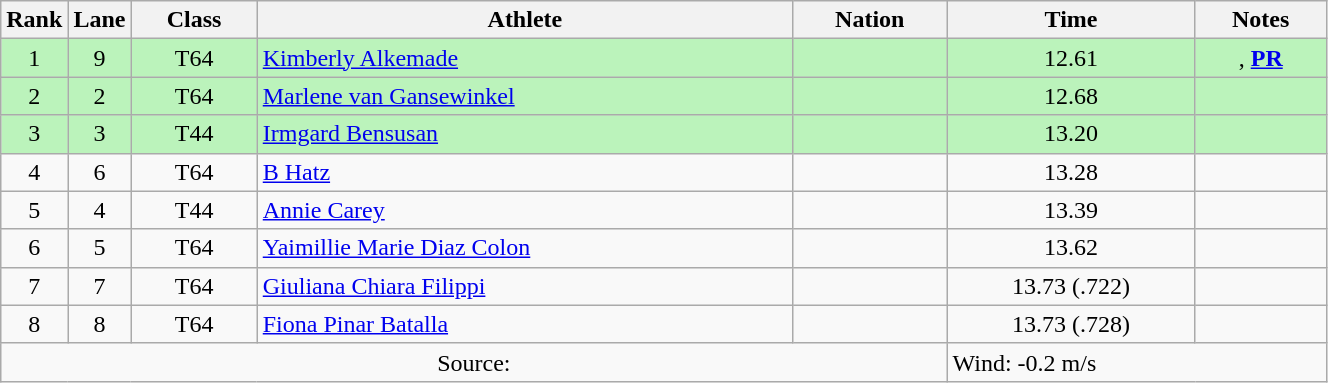<table class="wikitable sortable" style="text-align:center;width: 70%;">
<tr>
<th scope="col" style="width: 10px;">Rank</th>
<th scope="col" style="width: 10px;">Lane</th>
<th scope="col">Class</th>
<th scope="col">Athlete</th>
<th scope="col">Nation</th>
<th scope="col">Time</th>
<th scope="col">Notes</th>
</tr>
<tr bgcolor=bbf3bb>
<td>1</td>
<td>9</td>
<td>T64</td>
<td align=left><a href='#'>Kimberly Alkemade</a></td>
<td align=left></td>
<td>12.61</td>
<td>, <strong><a href='#'>PR</a></strong></td>
</tr>
<tr bgcolor=bbf3bb>
<td>2</td>
<td>2</td>
<td>T64</td>
<td align=left><a href='#'>Marlene van Gansewinkel</a></td>
<td align=left></td>
<td>12.68</td>
<td></td>
</tr>
<tr bgcolor=bbf3bb>
<td>3</td>
<td>3</td>
<td>T44</td>
<td align=left><a href='#'>Irmgard Bensusan</a></td>
<td align=left></td>
<td>13.20</td>
<td></td>
</tr>
<tr>
<td>4</td>
<td>6</td>
<td>T64</td>
<td align=left><a href='#'>B Hatz</a></td>
<td align=left></td>
<td>13.28</td>
<td></td>
</tr>
<tr>
<td>5</td>
<td>4</td>
<td>T44</td>
<td align=left><a href='#'>Annie Carey</a></td>
<td align=left></td>
<td>13.39</td>
<td></td>
</tr>
<tr>
<td>6</td>
<td>5</td>
<td>T64</td>
<td align=left><a href='#'>Yaimillie Marie Diaz Colon</a></td>
<td align=left></td>
<td>13.62</td>
<td></td>
</tr>
<tr>
<td>7</td>
<td>7</td>
<td>T64</td>
<td align=left><a href='#'>Giuliana Chiara Filippi</a></td>
<td align=left></td>
<td>13.73 (.722)</td>
<td></td>
</tr>
<tr>
<td>8</td>
<td>8</td>
<td>T64</td>
<td align=left><a href='#'>Fiona Pinar Batalla</a></td>
<td align=left></td>
<td>13.73 (.728)</td>
<td></td>
</tr>
<tr class="sortbottom">
<td colspan="5">Source:</td>
<td colspan="2" style="text-align:left;">Wind: -0.2 m/s</td>
</tr>
</table>
